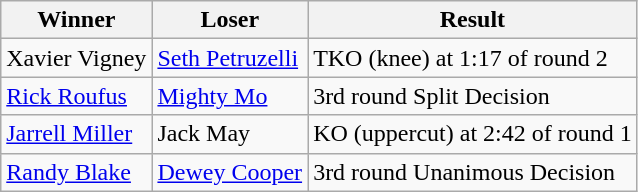<table class="wikitable">
<tr>
<th>Winner</th>
<th>Loser</th>
<th>Result</th>
</tr>
<tr>
<td> Xavier Vigney</td>
<td> <a href='#'>Seth Petruzelli</a></td>
<td>TKO (knee) at 1:17 of round 2</td>
</tr>
<tr>
<td> <a href='#'>Rick Roufus</a></td>
<td> <a href='#'>Mighty Mo</a></td>
<td>3rd round Split Decision</td>
</tr>
<tr>
<td> <a href='#'>Jarrell Miller</a></td>
<td> Jack May</td>
<td>KO (uppercut) at 2:42 of round 1</td>
</tr>
<tr>
<td> <a href='#'>Randy Blake</a></td>
<td> <a href='#'>Dewey Cooper</a></td>
<td>3rd round Unanimous Decision</td>
</tr>
</table>
